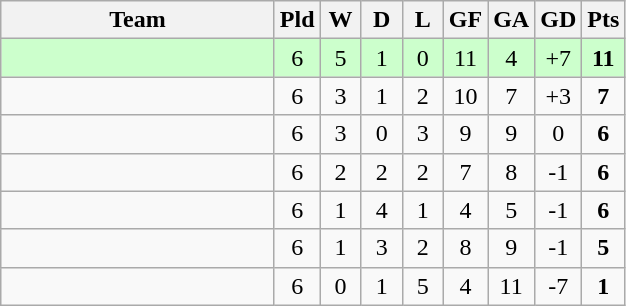<table class="wikitable" style="text-align:center;">
<tr>
<th width=175>Team</th>
<th width=20 abbr="Played">Pld</th>
<th width=20 abbr="Won">W</th>
<th width=20 abbr="Drawn">D</th>
<th width=20 abbr="Lost">L</th>
<th width=20 abbr="Goals for">GF</th>
<th width=20 abbr="Goals against">GA</th>
<th width=20 abbr="Goal difference">GD</th>
<th width=20 abbr="Points">Pts</th>
</tr>
<tr bgcolor=#ccffcc>
<td align=left></td>
<td>6</td>
<td>5</td>
<td>1</td>
<td>0</td>
<td>11</td>
<td>4</td>
<td>+7</td>
<td><strong>11</strong></td>
</tr>
<tr>
<td align=left></td>
<td>6</td>
<td>3</td>
<td>1</td>
<td>2</td>
<td>10</td>
<td>7</td>
<td>+3</td>
<td><strong>7</strong></td>
</tr>
<tr>
<td align=left></td>
<td>6</td>
<td>3</td>
<td>0</td>
<td>3</td>
<td>9</td>
<td>9</td>
<td>0</td>
<td><strong>6</strong></td>
</tr>
<tr>
<td align=left></td>
<td>6</td>
<td>2</td>
<td>2</td>
<td>2</td>
<td>7</td>
<td>8</td>
<td>-1</td>
<td><strong>6</strong></td>
</tr>
<tr>
<td align=left></td>
<td>6</td>
<td>1</td>
<td>4</td>
<td>1</td>
<td>4</td>
<td>5</td>
<td>-1</td>
<td><strong>6</strong></td>
</tr>
<tr>
<td align=left></td>
<td>6</td>
<td>1</td>
<td>3</td>
<td>2</td>
<td>8</td>
<td>9</td>
<td>-1</td>
<td><strong>5</strong></td>
</tr>
<tr>
<td align=left></td>
<td>6</td>
<td>0</td>
<td>1</td>
<td>5</td>
<td>4</td>
<td>11</td>
<td>-7</td>
<td><strong>1</strong></td>
</tr>
</table>
